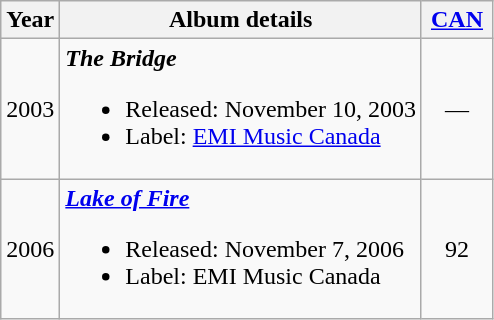<table class="wikitable">
<tr>
<th>Year</th>
<th>Album details</th>
<th width="40"><a href='#'>CAN</a></th>
</tr>
<tr>
<td>2003</td>
<td><strong><em>The Bridge</em></strong><br><ul><li>Released: November 10, 2003</li><li>Label: <a href='#'>EMI Music Canada</a></li></ul></td>
<td align="center">—</td>
</tr>
<tr>
<td>2006</td>
<td><strong><em><a href='#'>Lake of Fire</a></em></strong><br><ul><li>Released: November 7, 2006</li><li>Label: EMI Music Canada</li></ul></td>
<td align="center">92</td>
</tr>
</table>
